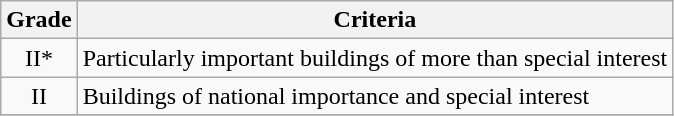<table class="wikitable" border="1">
<tr>
<th>Grade</th>
<th>Criteria</th>
</tr>
<tr>
<td align="center" >II*</td>
<td>Particularly important buildings of more than special interest</td>
</tr>
<tr>
<td align="center" >II</td>
<td>Buildings of national importance and special interest</td>
</tr>
<tr>
</tr>
</table>
